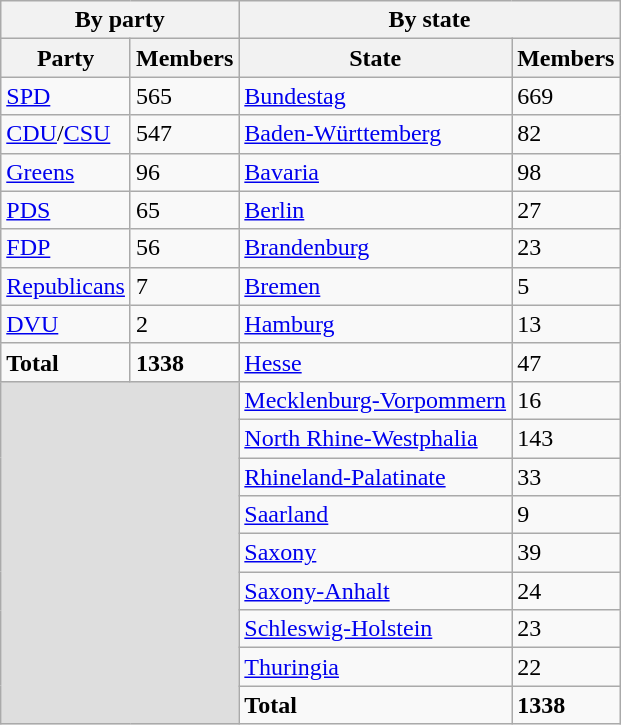<table class="wikitable">
<tr>
<th colspan=2>By party</th>
<th colspan=2>By state</th>
</tr>
<tr ->
<th>Party</th>
<th>Members</th>
<th>State</th>
<th>Members</th>
</tr>
<tr>
<td><a href='#'>SPD</a></td>
<td>565</td>
<td><a href='#'>Bundestag</a></td>
<td>669</td>
</tr>
<tr>
<td><a href='#'>CDU</a>/<a href='#'>CSU</a></td>
<td>547</td>
<td><a href='#'>Baden-Württemberg</a></td>
<td>82</td>
</tr>
<tr>
<td><a href='#'>Greens</a></td>
<td>96</td>
<td><a href='#'>Bavaria</a></td>
<td>98</td>
</tr>
<tr>
<td><a href='#'>PDS</a></td>
<td>65</td>
<td><a href='#'>Berlin</a></td>
<td>27</td>
</tr>
<tr>
<td><a href='#'>FDP</a></td>
<td>56</td>
<td><a href='#'>Brandenburg</a></td>
<td>23</td>
</tr>
<tr>
<td><a href='#'>Republicans</a></td>
<td>7</td>
<td><a href='#'>Bremen</a></td>
<td>5</td>
</tr>
<tr>
<td><a href='#'>DVU</a></td>
<td>2</td>
<td><a href='#'>Hamburg</a></td>
<td>13</td>
</tr>
<tr>
<td><strong>Total</strong></td>
<td><strong>1338</strong></td>
<td><a href='#'>Hesse</a></td>
<td>47</td>
</tr>
<tr>
<td colspan="2" rowspan="10" style="background:#dedede;"></td>
<td><a href='#'>Mecklenburg-Vorpommern</a></td>
<td>16</td>
</tr>
<tr>
<td><a href='#'>North Rhine-Westphalia</a></td>
<td>143</td>
</tr>
<tr>
<td><a href='#'>Rhineland-Palatinate</a></td>
<td>33</td>
</tr>
<tr>
<td><a href='#'>Saarland</a></td>
<td>9</td>
</tr>
<tr>
<td><a href='#'>Saxony</a></td>
<td>39</td>
</tr>
<tr>
<td><a href='#'>Saxony-Anhalt</a></td>
<td>24</td>
</tr>
<tr>
<td><a href='#'>Schleswig-Holstein</a></td>
<td>23</td>
</tr>
<tr>
<td><a href='#'>Thuringia</a></td>
<td>22</td>
</tr>
<tr>
<td><strong>Total</strong></td>
<td><strong>1338</strong></td>
</tr>
</table>
